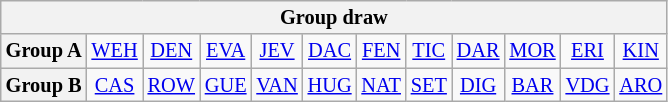<table class="wikitable" style="text-align:center; font-size:85%">
<tr>
<th colspan="12">Group draw</th>
</tr>
<tr>
<th>Group A</th>
<td> <a href='#'>WEH</a></td>
<td> <a href='#'>DEN</a></td>
<td> <a href='#'>EVA</a></td>
<td> <a href='#'>JEV</a></td>
<td> <a href='#'>DAC</a></td>
<td> <a href='#'>FEN</a></td>
<td> <a href='#'>TIC</a></td>
<td> <a href='#'>DAR</a></td>
<td> <a href='#'>MOR</a></td>
<td> <a href='#'>ERI</a></td>
<td> <a href='#'>KIN</a></td>
</tr>
<tr>
<th>Group B</th>
<td> <a href='#'>CAS</a></td>
<td> <a href='#'>ROW</a></td>
<td> <a href='#'>GUE</a></td>
<td> <a href='#'>VAN</a></td>
<td> <a href='#'>HUG</a></td>
<td> <a href='#'>NAT</a></td>
<td> <a href='#'>SET</a></td>
<td> <a href='#'>DIG</a></td>
<td> <a href='#'>BAR</a></td>
<td> <a href='#'>VDG</a></td>
<td> <a href='#'>ARO</a></td>
</tr>
</table>
